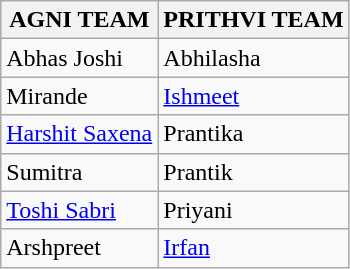<table class="wikitable">
<tr>
<th>AGNI TEAM</th>
<th>PRITHVI TEAM</th>
</tr>
<tr>
<td>Abhas Joshi</td>
<td>Abhilasha</td>
</tr>
<tr>
<td>Mirande</td>
<td><a href='#'>Ishmeet</a></td>
</tr>
<tr>
<td><a href='#'>Harshit Saxena</a></td>
<td>Prantika</td>
</tr>
<tr>
<td>Sumitra</td>
<td>Prantik</td>
</tr>
<tr>
<td><a href='#'>Toshi Sabri</a></td>
<td>Priyani</td>
</tr>
<tr>
<td>Arshpreet</td>
<td><a href='#'>Irfan</a></td>
</tr>
</table>
